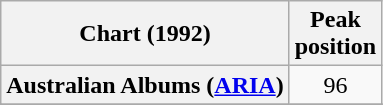<table class="wikitable sortable plainrowheaders" style="text-align:center">
<tr>
<th scope="col">Chart (1992)</th>
<th scope="col">Peak<br>position</th>
</tr>
<tr>
<th scope="row">Australian Albums (<a href='#'>ARIA</a>)</th>
<td>96</td>
</tr>
<tr>
</tr>
<tr>
</tr>
<tr>
</tr>
<tr>
</tr>
<tr>
</tr>
</table>
